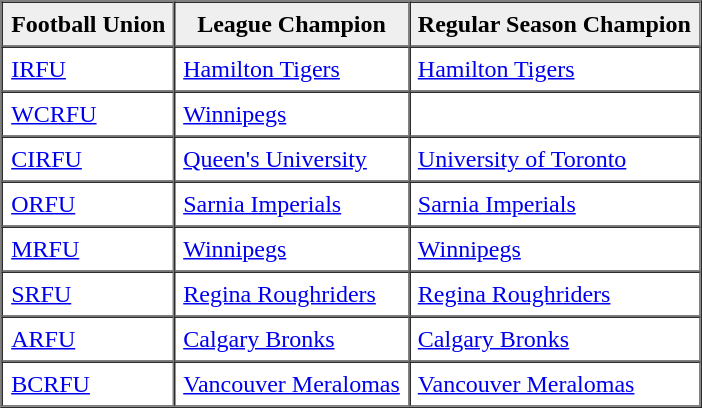<table border="1" cellpadding="5" cellspacing="0" align="center">
<tr>
<th scope="col" style="background:#efefef;">Football Union</th>
<th scope="col" style="background:#efefef;">League Champion</th>
<th scope="col" style="background:#efefef;">Regular Season Champion</th>
</tr>
<tr>
<td><a href='#'>IRFU</a></td>
<td><a href='#'>Hamilton Tigers</a></td>
<td><a href='#'>Hamilton Tigers</a></td>
</tr>
<tr>
<td><a href='#'>WCRFU</a></td>
<td><a href='#'>Winnipegs</a></td>
<td></td>
</tr>
<tr>
<td><a href='#'>CIRFU</a></td>
<td><a href='#'>Queen's University</a></td>
<td><a href='#'>University of Toronto</a></td>
</tr>
<tr>
<td><a href='#'>ORFU</a></td>
<td><a href='#'>Sarnia Imperials</a></td>
<td><a href='#'>Sarnia Imperials</a></td>
</tr>
<tr>
<td><a href='#'>MRFU</a></td>
<td><a href='#'>Winnipegs</a></td>
<td><a href='#'>Winnipegs</a></td>
</tr>
<tr>
<td><a href='#'>SRFU</a></td>
<td><a href='#'>Regina Roughriders</a></td>
<td><a href='#'>Regina Roughriders</a></td>
</tr>
<tr>
<td><a href='#'>ARFU</a></td>
<td><a href='#'>Calgary Bronks</a></td>
<td><a href='#'>Calgary Bronks</a></td>
</tr>
<tr>
<td><a href='#'>BCRFU</a></td>
<td><a href='#'>Vancouver Meralomas</a></td>
<td><a href='#'>Vancouver Meralomas</a></td>
</tr>
</table>
